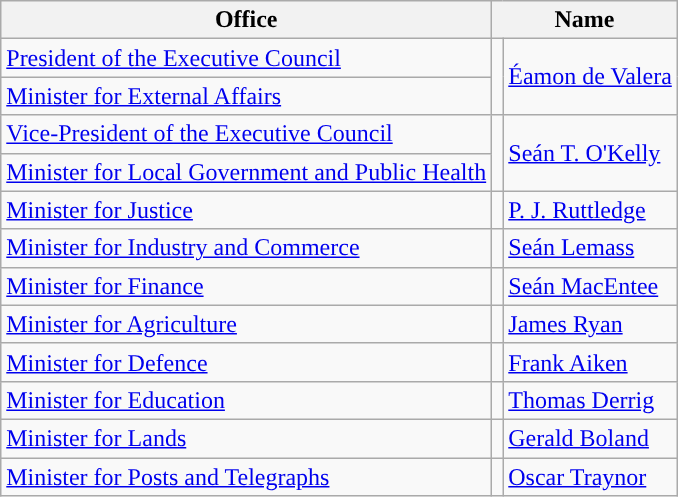<table class="wikitable">
<tr>
<th>Office</th>
<th colspan="2">Name</th>
</tr>
<tr>
<td><a href='#'>President of the Executive Council</a></td>
<td rowspan=2 style="background-color: "></td>
<td rowspan=2><a href='#'>Éamon de Valera</a></td>
</tr>
<tr>
<td><a href='#'>Minister for External Affairs</a></td>
</tr>
<tr>
<td><a href='#'>Vice-President of the Executive Council</a></td>
<td rowspan=2 style="background-color: "></td>
<td rowspan=2><a href='#'>Seán T. O'Kelly</a></td>
</tr>
<tr>
<td><a href='#'>Minister for Local Government and Public Health</a></td>
</tr>
<tr>
<td><a href='#'>Minister for Justice</a></td>
<td style="background-color: "></td>
<td><a href='#'>P. J. Ruttledge</a></td>
</tr>
<tr>
<td><a href='#'>Minister for Industry and Commerce</a></td>
<td style="background-color: "></td>
<td><a href='#'>Seán Lemass</a></td>
</tr>
<tr>
<td><a href='#'>Minister for Finance</a></td>
<td style="background-color: "></td>
<td><a href='#'>Seán MacEntee</a></td>
</tr>
<tr>
<td><a href='#'>Minister for Agriculture</a></td>
<td style="background-color: "></td>
<td><a href='#'>James Ryan</a></td>
</tr>
<tr>
<td><a href='#'>Minister for Defence</a></td>
<td style="background-color: "></td>
<td><a href='#'>Frank Aiken</a></td>
</tr>
<tr>
<td><a href='#'>Minister for Education</a></td>
<td style="background-color: "></td>
<td><a href='#'>Thomas Derrig</a></td>
</tr>
<tr>
<td><a href='#'>Minister for Lands</a></td>
<td style="background-color: "></td>
<td><a href='#'>Gerald Boland</a></td>
</tr>
<tr>
<td><a href='#'>Minister for Posts and Telegraphs</a></td>
<td style="background-color: "></td>
<td><a href='#'>Oscar Traynor</a></td>
</tr>
</table>
